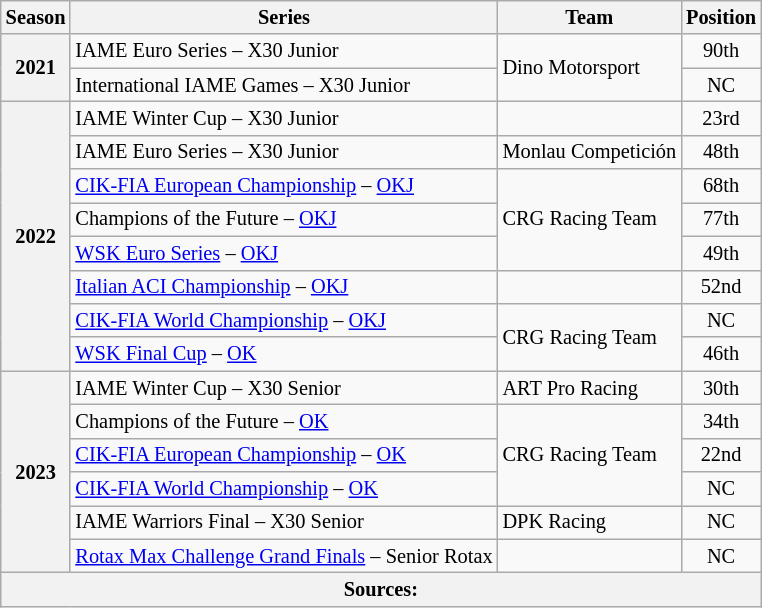<table class="wikitable" style="font-size: 85%; text-align:center">
<tr>
<th>Season</th>
<th>Series</th>
<th>Team</th>
<th>Position</th>
</tr>
<tr>
<th rowspan="2">2021</th>
<td align="left">IAME Euro Series – X30 Junior</td>
<td rowspan="2" align="left">Dino Motorsport</td>
<td>90th</td>
</tr>
<tr>
<td align="left">International IAME Games – X30 Junior</td>
<td>NC</td>
</tr>
<tr>
<th rowspan="8">2022</th>
<td align="left">IAME Winter Cup – X30 Junior</td>
<td></td>
<td>23rd</td>
</tr>
<tr>
<td align="left">IAME Euro Series – X30 Junior</td>
<td align="left">Monlau Competición</td>
<td>48th</td>
</tr>
<tr>
<td align="left"><a href='#'>CIK-FIA European Championship</a> – <a href='#'>OKJ</a></td>
<td rowspan="3"  align="left">CRG Racing Team</td>
<td>68th</td>
</tr>
<tr>
<td align="left">Champions of the Future – <a href='#'>OKJ</a></td>
<td>77th</td>
</tr>
<tr>
<td align="left"><a href='#'>WSK Euro Series</a> – <a href='#'>OKJ</a></td>
<td>49th</td>
</tr>
<tr>
<td align="left"><a href='#'>Italian ACI Championship</a> – <a href='#'>OKJ</a></td>
<td></td>
<td>52nd</td>
</tr>
<tr>
<td align="left"><a href='#'>CIK-FIA World Championship</a> – <a href='#'>OKJ</a></td>
<td rowspan="2"  align="left">CRG Racing Team</td>
<td>NC</td>
</tr>
<tr>
<td align="left"><a href='#'>WSK Final Cup</a> – <a href='#'>OK</a></td>
<td>46th</td>
</tr>
<tr>
<th rowspan="6">2023</th>
<td align="left">IAME Winter Cup – X30 Senior</td>
<td align="left">ART Pro Racing</td>
<td>30th</td>
</tr>
<tr>
<td align="left">Champions of the Future – <a href='#'>OK</a></td>
<td rowspan="3"  align="left">CRG Racing Team</td>
<td>34th</td>
</tr>
<tr>
<td align="left"><a href='#'>CIK-FIA European Championship</a> – <a href='#'>OK</a></td>
<td>22nd</td>
</tr>
<tr>
<td align="left"><a href='#'>CIK-FIA World Championship</a> – <a href='#'>OK</a></td>
<td>NC</td>
</tr>
<tr>
<td align="left">IAME Warriors Final – X30 Senior</td>
<td align="left">DPK Racing</td>
<td>NC</td>
</tr>
<tr>
<td align="left"><a href='#'>Rotax Max Challenge Grand Finals</a> – Senior Rotax</td>
<td></td>
<td>NC</td>
</tr>
<tr>
<th colspan="4">Sources:</th>
</tr>
</table>
